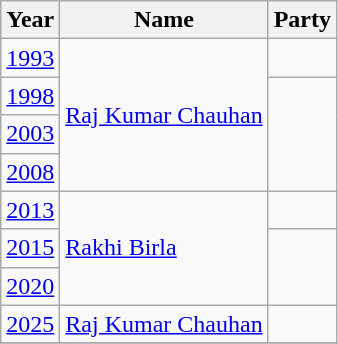<table class="wikitable">
<tr>
<th>Year</th>
<th>Name</th>
<th colspan=2>Party</th>
</tr>
<tr>
<td><a href='#'>1993</a></td>
<td rowspan="4"><a href='#'>Raj Kumar Chauhan</a></td>
<td></td>
</tr>
<tr>
<td><a href='#'>1998</a></td>
</tr>
<tr>
<td><a href='#'>2003</a></td>
</tr>
<tr>
<td><a href='#'>2008</a></td>
</tr>
<tr>
<td><a href='#'>2013</a></td>
<td rowspan="3"><a href='#'>Rakhi Birla</a></td>
<td></td>
</tr>
<tr>
<td><a href='#'>2015</a></td>
</tr>
<tr>
<td><a href='#'>2020</a></td>
</tr>
<tr>
<td><a href='#'>2025</a></td>
<td><a href='#'>Raj Kumar Chauhan</a></td>
<td></td>
</tr>
<tr>
</tr>
</table>
